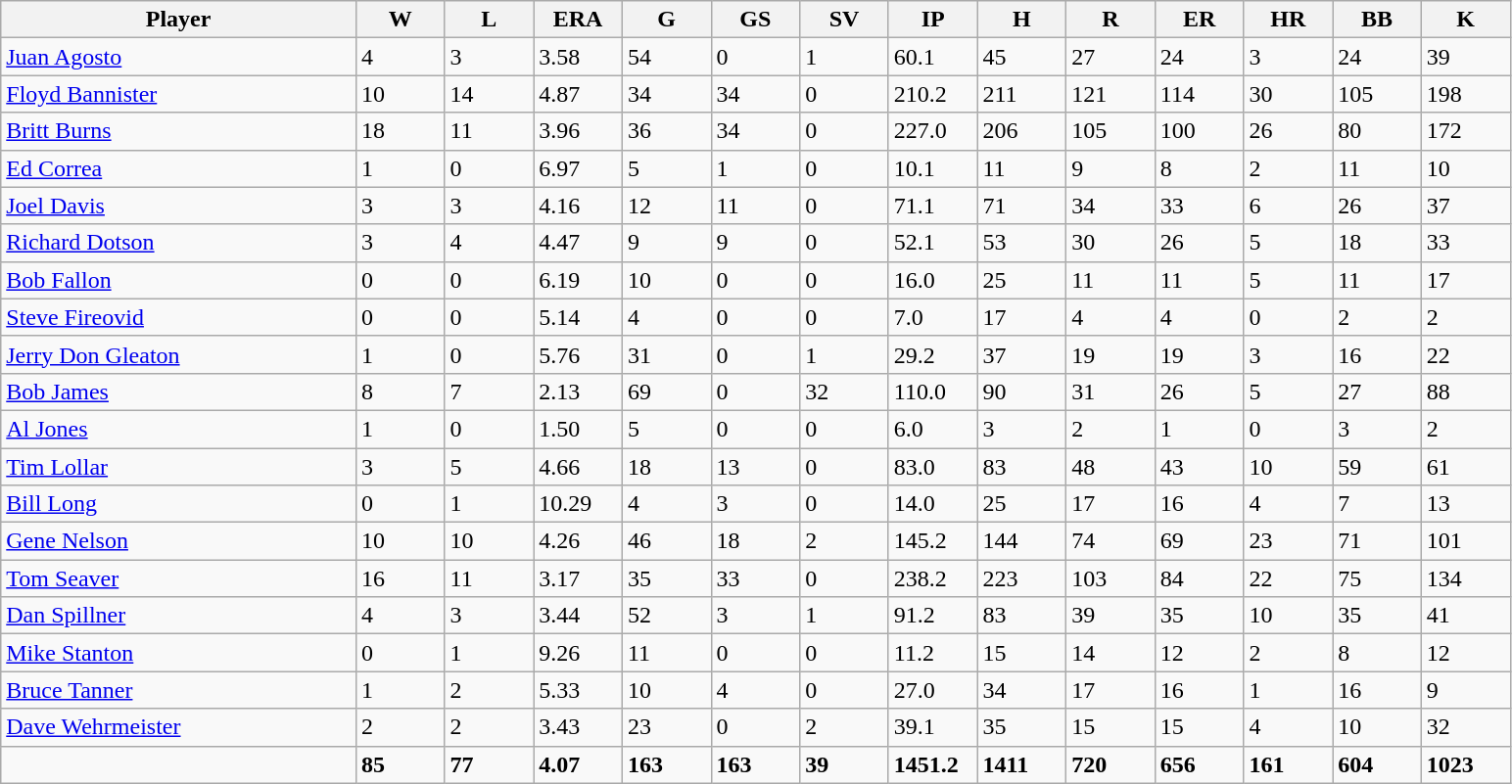<table class="wikitable sortable">
<tr>
<th bgcolor="#DDDDFF" width="20%">Player</th>
<th bgcolor="#DDDDFF" width="5%">W</th>
<th bgcolor="#DDDDFF" width="5%">L</th>
<th bgcolor="#DDDDFF" width="5%">ERA</th>
<th bgcolor="#DDDDFF" width="5%">G</th>
<th bgcolor="#DDDDFF" width="5%">GS</th>
<th bgcolor="#DDDDFF" width="5%">SV</th>
<th bgcolor="#DDDDFF" width="5%">IP</th>
<th bgcolor="#DDDDFF" width="5%">H</th>
<th bgcolor="#DDDDFF" width="5%">R</th>
<th bgcolor="#DDDDFF" width="5%">ER</th>
<th bgcolor="#DDDDFF" width="5%">HR</th>
<th bgcolor="#DDDDFF" width="5%">BB</th>
<th bgcolor="#DDDDFF" width="5%">K</th>
</tr>
<tr>
<td><a href='#'>Juan Agosto</a></td>
<td>4</td>
<td>3</td>
<td>3.58</td>
<td>54</td>
<td>0</td>
<td>1</td>
<td>60.1</td>
<td>45</td>
<td>27</td>
<td>24</td>
<td>3</td>
<td>24</td>
<td>39</td>
</tr>
<tr>
<td><a href='#'>Floyd Bannister</a></td>
<td>10</td>
<td>14</td>
<td>4.87</td>
<td>34</td>
<td>34</td>
<td>0</td>
<td>210.2</td>
<td>211</td>
<td>121</td>
<td>114</td>
<td>30</td>
<td>105</td>
<td>198</td>
</tr>
<tr>
<td><a href='#'>Britt Burns</a></td>
<td>18</td>
<td>11</td>
<td>3.96</td>
<td>36</td>
<td>34</td>
<td>0</td>
<td>227.0</td>
<td>206</td>
<td>105</td>
<td>100</td>
<td>26</td>
<td>80</td>
<td>172</td>
</tr>
<tr>
<td><a href='#'>Ed Correa</a></td>
<td>1</td>
<td>0</td>
<td>6.97</td>
<td>5</td>
<td>1</td>
<td>0</td>
<td>10.1</td>
<td>11</td>
<td>9</td>
<td>8</td>
<td>2</td>
<td>11</td>
<td>10</td>
</tr>
<tr>
<td><a href='#'>Joel Davis</a></td>
<td>3</td>
<td>3</td>
<td>4.16</td>
<td>12</td>
<td>11</td>
<td>0</td>
<td>71.1</td>
<td>71</td>
<td>34</td>
<td>33</td>
<td>6</td>
<td>26</td>
<td>37</td>
</tr>
<tr>
<td><a href='#'>Richard Dotson</a></td>
<td>3</td>
<td>4</td>
<td>4.47</td>
<td>9</td>
<td>9</td>
<td>0</td>
<td>52.1</td>
<td>53</td>
<td>30</td>
<td>26</td>
<td>5</td>
<td>18</td>
<td>33</td>
</tr>
<tr>
<td><a href='#'>Bob Fallon</a></td>
<td>0</td>
<td>0</td>
<td>6.19</td>
<td>10</td>
<td>0</td>
<td>0</td>
<td>16.0</td>
<td>25</td>
<td>11</td>
<td>11</td>
<td>5</td>
<td>11</td>
<td>17</td>
</tr>
<tr>
<td><a href='#'>Steve Fireovid</a></td>
<td>0</td>
<td>0</td>
<td>5.14</td>
<td>4</td>
<td>0</td>
<td>0</td>
<td>7.0</td>
<td>17</td>
<td>4</td>
<td>4</td>
<td>0</td>
<td>2</td>
<td>2</td>
</tr>
<tr>
<td><a href='#'>Jerry Don Gleaton</a></td>
<td>1</td>
<td>0</td>
<td>5.76</td>
<td>31</td>
<td>0</td>
<td>1</td>
<td>29.2</td>
<td>37</td>
<td>19</td>
<td>19</td>
<td>3</td>
<td>16</td>
<td>22</td>
</tr>
<tr>
<td><a href='#'>Bob James</a></td>
<td>8</td>
<td>7</td>
<td>2.13</td>
<td>69</td>
<td>0</td>
<td>32</td>
<td>110.0</td>
<td>90</td>
<td>31</td>
<td>26</td>
<td>5</td>
<td>27</td>
<td>88</td>
</tr>
<tr>
<td><a href='#'>Al Jones</a></td>
<td>1</td>
<td>0</td>
<td>1.50</td>
<td>5</td>
<td>0</td>
<td>0</td>
<td>6.0</td>
<td>3</td>
<td>2</td>
<td>1</td>
<td>0</td>
<td>3</td>
<td>2</td>
</tr>
<tr>
<td><a href='#'>Tim Lollar</a></td>
<td>3</td>
<td>5</td>
<td>4.66</td>
<td>18</td>
<td>13</td>
<td>0</td>
<td>83.0</td>
<td>83</td>
<td>48</td>
<td>43</td>
<td>10</td>
<td>59</td>
<td>61</td>
</tr>
<tr>
<td><a href='#'>Bill Long</a></td>
<td>0</td>
<td>1</td>
<td>10.29</td>
<td>4</td>
<td>3</td>
<td>0</td>
<td>14.0</td>
<td>25</td>
<td>17</td>
<td>16</td>
<td>4</td>
<td>7</td>
<td>13</td>
</tr>
<tr>
<td><a href='#'>Gene Nelson</a></td>
<td>10</td>
<td>10</td>
<td>4.26</td>
<td>46</td>
<td>18</td>
<td>2</td>
<td>145.2</td>
<td>144</td>
<td>74</td>
<td>69</td>
<td>23</td>
<td>71</td>
<td>101</td>
</tr>
<tr>
<td><a href='#'>Tom Seaver</a></td>
<td>16</td>
<td>11</td>
<td>3.17</td>
<td>35</td>
<td>33</td>
<td>0</td>
<td>238.2</td>
<td>223</td>
<td>103</td>
<td>84</td>
<td>22</td>
<td>75</td>
<td>134</td>
</tr>
<tr>
<td><a href='#'>Dan Spillner</a></td>
<td>4</td>
<td>3</td>
<td>3.44</td>
<td>52</td>
<td>3</td>
<td>1</td>
<td>91.2</td>
<td>83</td>
<td>39</td>
<td>35</td>
<td>10</td>
<td>35</td>
<td>41</td>
</tr>
<tr>
<td><a href='#'>Mike Stanton</a></td>
<td>0</td>
<td>1</td>
<td>9.26</td>
<td>11</td>
<td>0</td>
<td>0</td>
<td>11.2</td>
<td>15</td>
<td>14</td>
<td>12</td>
<td>2</td>
<td>8</td>
<td>12</td>
</tr>
<tr>
<td><a href='#'>Bruce Tanner</a></td>
<td>1</td>
<td>2</td>
<td>5.33</td>
<td>10</td>
<td>4</td>
<td>0</td>
<td>27.0</td>
<td>34</td>
<td>17</td>
<td>16</td>
<td>1</td>
<td>16</td>
<td>9</td>
</tr>
<tr>
<td><a href='#'>Dave Wehrmeister</a></td>
<td>2</td>
<td>2</td>
<td>3.43</td>
<td>23</td>
<td>0</td>
<td>2</td>
<td>39.1</td>
<td>35</td>
<td>15</td>
<td>15</td>
<td>4</td>
<td>10</td>
<td>32</td>
</tr>
<tr class="sortbottom">
<td></td>
<td><strong>85</strong></td>
<td><strong>77</strong></td>
<td><strong>4.07</strong></td>
<td><strong>163</strong></td>
<td><strong>163</strong></td>
<td><strong>39</strong></td>
<td><strong>1451.2</strong></td>
<td><strong>1411</strong></td>
<td><strong>720</strong></td>
<td><strong>656</strong></td>
<td><strong>161</strong></td>
<td><strong>604</strong></td>
<td><strong>1023</strong></td>
</tr>
</table>
